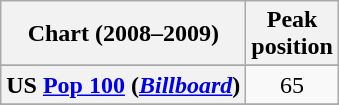<table class="wikitable sortable plainrowheaders" style="text-align:center;">
<tr>
<th scope="col">Chart (2008–2009)</th>
<th scope="col">Peak<br>position</th>
</tr>
<tr>
</tr>
<tr>
</tr>
<tr>
</tr>
<tr>
<th scope="row">US <a href='#'>Pop 100</a> (<a href='#'><em>Billboard</em></a>)</th>
<td>65</td>
</tr>
<tr>
</tr>
<tr>
</tr>
</table>
